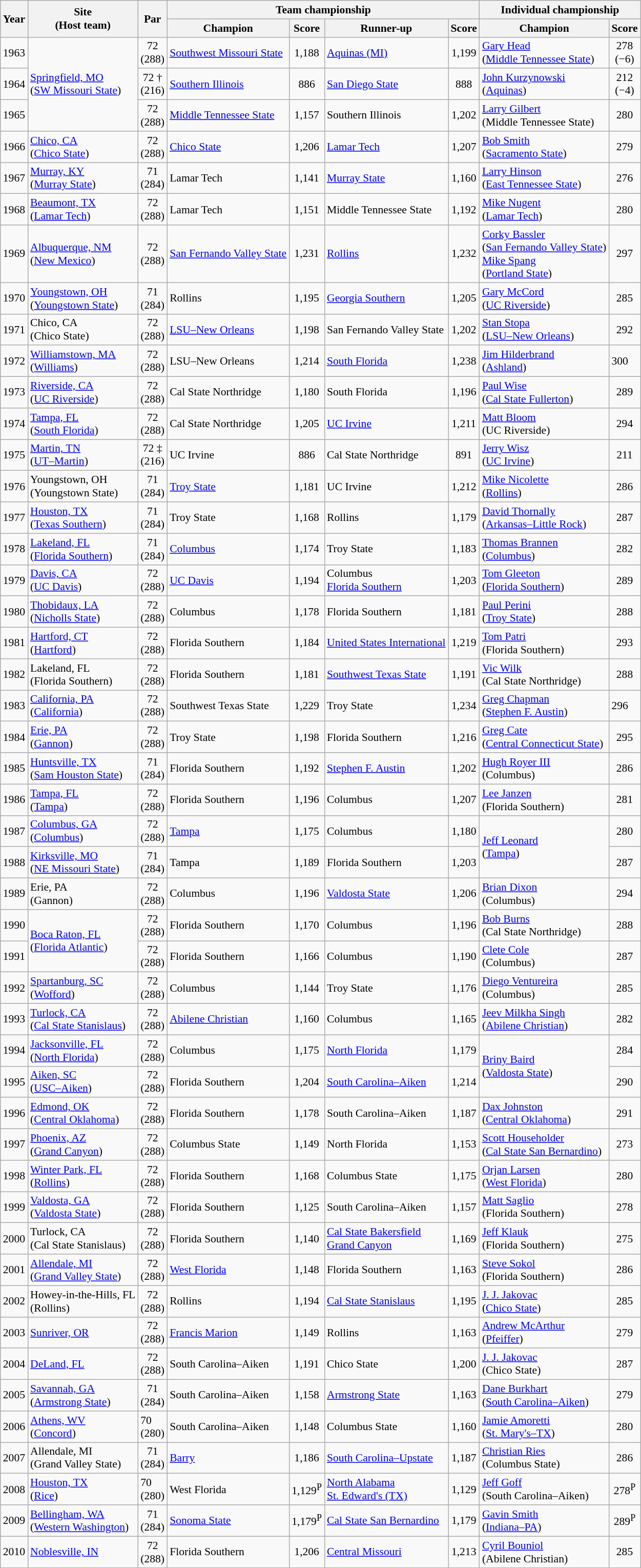<table class="wikitable" style="font-size:90%;">
<tr>
<th rowspan="2">Year</th>
<th rowspan="2">Site<br>(Host team)</th>
<th rowspan="2">Par</th>
<th colspan=4>Team championship</th>
<th colspan=4>Individual championship</th>
</tr>
<tr>
<th>Champion</th>
<th>Score</th>
<th>Runner-up</th>
<th>Score</th>
<th>Champion</th>
<th>Score</th>
</tr>
<tr>
<td align=center>1963</td>
<td rowspan="3"><a href='#'>Springfield, MO</a><br>(<a href='#'>SW Missouri State</a>)</td>
<td align=center>72<br>(288)</td>
<td><a href='#'>Southwest Missouri State</a></td>
<td align=center>1,188</td>
<td><a href='#'>Aquinas (MI)</a></td>
<td align=center>1,199</td>
<td><a href='#'>Gary Head</a><br>(<a href='#'>Middle Tennessee State</a>)</td>
<td align=center>278<br>(−6)</td>
</tr>
<tr>
<td align=center>1964</td>
<td align=center>72 †<br>(216)</td>
<td><a href='#'>Southern Illinois</a></td>
<td align=center>886</td>
<td><a href='#'>San Diego State</a></td>
<td align=center>888</td>
<td><a href='#'>John Kurzynowski</a><br>(<a href='#'>Aquinas</a>)</td>
<td align=center>212<br>(−4)</td>
</tr>
<tr>
<td align=center>1965</td>
<td align=center>72<br>(288)</td>
<td><a href='#'>Middle Tennessee State</a></td>
<td align=center>1,157</td>
<td>Southern Illinois</td>
<td align=center>1,202</td>
<td><a href='#'>Larry Gilbert</a><br>(Middle Tennessee State)</td>
<td align=center>280</td>
</tr>
<tr>
<td align=center>1966</td>
<td><a href='#'>Chico, CA</a><br>(<a href='#'>Chico State</a>)</td>
<td align=center>72<br>(288)</td>
<td><a href='#'>Chico State</a></td>
<td align=center>1,206</td>
<td><a href='#'>Lamar Tech</a></td>
<td align=center>1,207</td>
<td><a href='#'>Bob Smith</a><br>(<a href='#'>Sacramento State</a>)</td>
<td align=center>279</td>
</tr>
<tr>
<td align=center>1967</td>
<td><a href='#'>Murray, KY</a><br>(<a href='#'>Murray State</a>)</td>
<td align=center>71<br>(284)</td>
<td>Lamar Tech</td>
<td align=center>1,141</td>
<td><a href='#'>Murray State</a></td>
<td align=center>1,160</td>
<td><a href='#'>Larry Hinson</a><br>(<a href='#'>East Tennessee State</a>)</td>
<td align=center>276</td>
</tr>
<tr>
<td align=center>1968</td>
<td><a href='#'>Beaumont, TX</a><br>(<a href='#'>Lamar Tech</a>)</td>
<td align=center>72<br>(288)</td>
<td>Lamar Tech</td>
<td align=center>1,151</td>
<td>Middle Tennessee State</td>
<td align=center>1,192</td>
<td><a href='#'>Mike Nugent</a><br>(<a href='#'>Lamar Tech</a>)</td>
<td align=center>280</td>
</tr>
<tr>
<td align=center>1969</td>
<td><a href='#'>Albuquerque, NM</a><br>(<a href='#'>New Mexico</a>)</td>
<td align=center>72<br>(288)</td>
<td><a href='#'>San Fernando Valley State</a></td>
<td align=center>1,231</td>
<td><a href='#'>Rollins</a></td>
<td align=center>1,232</td>
<td><a href='#'>Corky Bassler</a><br>(<a href='#'>San Fernando Valley State</a>)<br><a href='#'>Mike Spang</a><br>(<a href='#'>Portland State</a>)</td>
<td align=center>297</td>
</tr>
<tr>
<td align=center>1970</td>
<td><a href='#'>Youngstown, OH</a><br>(<a href='#'>Youngstown State</a>)</td>
<td align=center>71<br>(284)</td>
<td>Rollins</td>
<td align=center>1,195</td>
<td><a href='#'>Georgia Southern</a></td>
<td align=center>1,205</td>
<td><a href='#'>Gary McCord</a><br>(<a href='#'>UC Riverside</a>)</td>
<td align=center>285</td>
</tr>
<tr>
<td align=center>1971</td>
<td>Chico, CA<br>(Chico State)</td>
<td align=center>72<br>(288)</td>
<td><a href='#'>LSU–New Orleans</a></td>
<td align=center>1,198</td>
<td>San Fernando Valley State</td>
<td align=center>1,202</td>
<td><a href='#'>Stan Stopa</a><br>(<a href='#'>LSU–New Orleans</a>)</td>
<td align=center>292</td>
</tr>
<tr>
<td align=center>1972</td>
<td><a href='#'>Williamstown, MA</a><br>(<a href='#'>Williams</a>)</td>
<td align=center>72<br>(288)</td>
<td>LSU–New Orleans</td>
<td align=center>1,214</td>
<td><a href='#'>South Florida</a></td>
<td align=center>1,238</td>
<td><a href='#'>Jim Hilderbrand</a><br>(<a href='#'>Ashland</a>)</td>
<td>300</td>
</tr>
<tr>
<td align=center>1973</td>
<td><a href='#'>Riverside, CA</a><br>(<a href='#'>UC Riverside</a>)</td>
<td align=center>72<br>(288)</td>
<td>Cal State Northridge</td>
<td align=center>1,180</td>
<td>South Florida</td>
<td align=center>1,196</td>
<td><a href='#'>Paul Wise</a><br>(<a href='#'>Cal State Fullerton</a>)</td>
<td align=center>289</td>
</tr>
<tr>
<td align=center>1974</td>
<td><a href='#'>Tampa, FL</a><br>(<a href='#'>South Florida</a>)</td>
<td align=center>72<br>(288)</td>
<td>Cal State Northridge</td>
<td align=center>1,205</td>
<td><a href='#'>UC Irvine</a></td>
<td align=center>1,211</td>
<td><a href='#'>Matt Bloom</a><br>(UC Riverside)</td>
<td align=center>294</td>
</tr>
<tr>
<td align=center>1975</td>
<td><a href='#'>Martin, TN</a><br>(<a href='#'>UT–Martin</a>)</td>
<td align=center>72 ‡<br>(216)</td>
<td>UC Irvine</td>
<td align=center>886</td>
<td>Cal State Northridge</td>
<td align=center>891</td>
<td><a href='#'>Jerry Wisz</a><br>(<a href='#'>UC Irvine</a>)</td>
<td align=center>211</td>
</tr>
<tr>
<td align=center>1976</td>
<td>Youngstown, OH<br>(Youngstown State)</td>
<td align=center>71<br>(284)</td>
<td><a href='#'>Troy State</a></td>
<td align=center>1,181</td>
<td>UC Irvine</td>
<td align=center>1,212</td>
<td><a href='#'>Mike Nicolette</a><br>(<a href='#'>Rollins</a>)</td>
<td align=center>286</td>
</tr>
<tr>
<td align=center>1977</td>
<td><a href='#'>Houston, TX</a><br>(<a href='#'>Texas Southern</a>)</td>
<td align=center>71<br>(284)</td>
<td>Troy State</td>
<td align=center>1,168</td>
<td>Rollins</td>
<td align=center>1,179</td>
<td><a href='#'>David Thornally</a><br>(<a href='#'>Arkansas–Little Rock</a>)</td>
<td align=center>287</td>
</tr>
<tr>
<td align=center>1978</td>
<td><a href='#'>Lakeland, FL</a><br>(<a href='#'>Florida Southern</a>)</td>
<td align=center>71<br>(284)</td>
<td><a href='#'>Columbus</a></td>
<td align=center>1,174</td>
<td>Troy State</td>
<td align=center>1,183</td>
<td><a href='#'>Thomas Brannen</a><br>(<a href='#'>Columbus</a>)</td>
<td align=center>282</td>
</tr>
<tr>
<td align=center>1979</td>
<td><a href='#'>Davis, CA</a><br>(<a href='#'>UC Davis</a>)</td>
<td align=center>72<br>(288)</td>
<td><a href='#'>UC Davis</a></td>
<td align=center>1,194</td>
<td>Columbus<br><a href='#'>Florida Southern</a></td>
<td align=center>1,203</td>
<td><a href='#'>Tom Gleeton</a><br>(<a href='#'>Florida Southern</a>)</td>
<td align=center>289</td>
</tr>
<tr>
<td align=center>1980</td>
<td><a href='#'>Thobidaux, LA</a><br>(<a href='#'>Nicholls State</a>)</td>
<td align=center>72<br>(288)</td>
<td>Columbus</td>
<td align=center>1,178</td>
<td>Florida Southern</td>
<td align=center>1,181</td>
<td><a href='#'>Paul Perini</a><br>(<a href='#'>Troy State</a>)</td>
<td align=center>288</td>
</tr>
<tr>
<td align=center>1981</td>
<td><a href='#'>Hartford, CT</a><br>(<a href='#'>Hartford</a>)</td>
<td align=center>72<br>(288)</td>
<td>Florida Southern</td>
<td align=center>1,184</td>
<td><a href='#'>United States International</a></td>
<td align=center>1,219</td>
<td><a href='#'>Tom Patri</a><br>(Florida Southern)</td>
<td align=center>293</td>
</tr>
<tr>
<td align=center>1982</td>
<td>Lakeland, FL<br>(Florida Southern)</td>
<td align=center>72<br>(288)</td>
<td>Florida Southern</td>
<td align=center>1,181</td>
<td><a href='#'>Southwest Texas State</a></td>
<td align=center>1,191</td>
<td><a href='#'>Vic Wilk</a><br>(Cal State Northridge)</td>
<td align=center>288</td>
</tr>
<tr>
<td align=center>1983</td>
<td><a href='#'>California, PA</a><br>(<a href='#'>California</a>)</td>
<td align=center>72<br>(288)</td>
<td>Southwest Texas State</td>
<td align=center>1,229</td>
<td>Troy State</td>
<td align=center>1,234</td>
<td><a href='#'>Greg Chapman</a><br>(<a href='#'>Stephen F. Austin</a>)</td>
<td>296</td>
</tr>
<tr>
<td align=center>1984</td>
<td><a href='#'>Erie, PA</a><br>(<a href='#'>Gannon</a>)</td>
<td align=center>72<br>(288)</td>
<td>Troy State</td>
<td align=center>1,198</td>
<td>Florida Southern</td>
<td align=center>1,216</td>
<td><a href='#'>Greg Cate</a><br>(<a href='#'>Central Connecticut State</a>)</td>
<td align=center>295</td>
</tr>
<tr>
<td align=center>1985</td>
<td><a href='#'>Huntsville, TX</a><br>(<a href='#'>Sam Houston State</a>)</td>
<td align=center>71<br>(284)</td>
<td>Florida Southern</td>
<td align=center>1,192</td>
<td><a href='#'>Stephen F. Austin</a></td>
<td align=center>1,202</td>
<td><a href='#'>Hugh Royer III</a><br>(Columbus)</td>
<td align=center>286</td>
</tr>
<tr>
<td align=center>1986</td>
<td><a href='#'>Tampa, FL</a><br>(<a href='#'>Tampa</a>)</td>
<td align=center>72<br>(288)</td>
<td>Florida Southern</td>
<td align=center>1,196</td>
<td>Columbus</td>
<td align=center>1,207</td>
<td><a href='#'>Lee Janzen</a><br>(Florida Southern)</td>
<td align=center>281</td>
</tr>
<tr>
<td align=center>1987</td>
<td><a href='#'>Columbus, GA</a><br>(<a href='#'>Columbus</a>)</td>
<td align=center>72<br>(288)</td>
<td><a href='#'>Tampa</a></td>
<td align=center>1,175</td>
<td>Columbus</td>
<td align=center>1,180</td>
<td rowspan="2"><a href='#'>Jeff Leonard</a><br>(<a href='#'>Tampa</a>)</td>
<td align=center>280</td>
</tr>
<tr>
<td align=center>1988</td>
<td><a href='#'>Kirksville, MO</a><br>(<a href='#'>NE Missouri State</a>)</td>
<td align=center>71<br>(284)</td>
<td>Tampa</td>
<td align=center>1,189</td>
<td>Florida Southern</td>
<td align=center>1,203</td>
<td align=center>287</td>
</tr>
<tr>
<td align=center>1989</td>
<td>Erie, PA<br>(Gannon)</td>
<td align=center>72<br>(288)</td>
<td>Columbus</td>
<td align=center>1,196</td>
<td><a href='#'>Valdosta State</a></td>
<td align=center>1,206</td>
<td><a href='#'>Brian Dixon</a><br>(Columbus)</td>
<td align=center>294</td>
</tr>
<tr>
<td align=center>1990</td>
<td rowspan="2"><a href='#'>Boca Raton, FL</a><br>(<a href='#'>Florida Atlantic</a>)</td>
<td align=center>72<br>(288)</td>
<td>Florida Southern</td>
<td align=center>1,170</td>
<td>Columbus</td>
<td align=center>1,196</td>
<td><a href='#'>Bob Burns</a><br>(Cal State Northridge)</td>
<td align=center>288</td>
</tr>
<tr>
<td align=center>1991</td>
<td align=center>72<br>(288)</td>
<td>Florida Southern</td>
<td align=center>1,166</td>
<td>Columbus</td>
<td align=center>1,190</td>
<td><a href='#'>Clete Cole</a><br>(Columbus)</td>
<td align=center>287</td>
</tr>
<tr>
<td align=center>1992</td>
<td><a href='#'>Spartanburg, SC</a><br>(<a href='#'>Wofford</a>)</td>
<td align=center>72<br>(288)</td>
<td>Columbus</td>
<td align=center>1,144</td>
<td>Troy State</td>
<td align=center>1,176</td>
<td><a href='#'>Diego Ventureira</a><br>(Columbus)</td>
<td align=center>285</td>
</tr>
<tr>
<td align=center>1993</td>
<td><a href='#'>Turlock, CA</a><br>(<a href='#'>Cal State Stanislaus</a>)</td>
<td align=center>72<br>(288)</td>
<td><a href='#'>Abilene Christian</a></td>
<td align=center>1,160</td>
<td>Columbus</td>
<td align=center>1,165</td>
<td><a href='#'>Jeev Milkha Singh</a><br>(<a href='#'>Abilene Christian</a>)</td>
<td align=center>282</td>
</tr>
<tr>
<td align=center>1994</td>
<td><a href='#'>Jacksonville, FL</a><br>(<a href='#'>North Florida</a>)</td>
<td align=center>72<br>(288)</td>
<td>Columbus</td>
<td align=center>1,175</td>
<td><a href='#'>North Florida</a></td>
<td align=center>1,179</td>
<td rowspan="2"><a href='#'>Briny Baird</a><br>(<a href='#'>Valdosta State</a>)</td>
<td align=center>284</td>
</tr>
<tr>
<td align=center>1995</td>
<td><a href='#'>Aiken, SC</a><br>(<a href='#'>USC–Aiken</a>)</td>
<td align=center>72<br>(288)</td>
<td>Florida Southern</td>
<td align=center>1,204</td>
<td><a href='#'>South Carolina–Aiken</a></td>
<td align=center>1,214</td>
<td align=center>290</td>
</tr>
<tr>
<td align=center>1996</td>
<td><a href='#'>Edmond, OK</a><br>(<a href='#'>Central Oklahoma</a>)</td>
<td align=center>72<br>(288)</td>
<td>Florida Southern</td>
<td align=center>1,178</td>
<td>South Carolina–Aiken</td>
<td align=center>1,187</td>
<td><a href='#'>Dax Johnston</a><br>(<a href='#'>Central Oklahoma</a>)</td>
<td align=center>291</td>
</tr>
<tr>
<td align=center>1997</td>
<td><a href='#'>Phoenix, AZ</a><br>(<a href='#'>Grand Canyon</a>)</td>
<td align=center>72<br>(288)</td>
<td>Columbus State</td>
<td align=center>1,149</td>
<td>North Florida</td>
<td align=center>1,153</td>
<td><a href='#'>Scott Householder</a><br>(<a href='#'>Cal State San Bernardino</a>)</td>
<td align=center>273</td>
</tr>
<tr>
<td align=center>1998</td>
<td><a href='#'>Winter Park, FL</a><br>(<a href='#'>Rollins</a>)</td>
<td align=center>72<br>(288)</td>
<td>Florida Southern</td>
<td align=center>1,168</td>
<td>Columbus State</td>
<td align=center>1,175</td>
<td><a href='#'>Orjan Larsen</a><br>(<a href='#'>West Florida</a>)</td>
<td align=center>280</td>
</tr>
<tr>
<td align=center>1999</td>
<td><a href='#'>Valdosta, GA</a><br>(<a href='#'>Valdosta State</a>)</td>
<td align=center>72<br>(288)</td>
<td>Florida Southern</td>
<td align=center>1,125</td>
<td>South Carolina–Aiken</td>
<td align=center>1,157</td>
<td><a href='#'>Matt Saglio</a><br>(Florida Southern)</td>
<td align=center>278</td>
</tr>
<tr>
<td align=center>2000</td>
<td>Turlock, CA<br>(Cal State Stanislaus)</td>
<td align=center>72<br>(288)</td>
<td>Florida Southern</td>
<td align=center>1,140</td>
<td><a href='#'>Cal State Bakersfield</a><br><a href='#'>Grand Canyon</a></td>
<td align=center>1,169</td>
<td><a href='#'>Jeff Klauk</a><br>(Florida Southern)</td>
<td align=center>275</td>
</tr>
<tr>
<td align=center>2001</td>
<td><a href='#'>Allendale, MI</a><br>(<a href='#'>Grand Valley State</a>)</td>
<td align=center>72<br>(288)</td>
<td><a href='#'>West Florida</a></td>
<td align=center>1,148</td>
<td>Florida Southern</td>
<td align=center>1,163</td>
<td><a href='#'>Steve Sokol</a><br>(Florida Southern)</td>
<td align=center>286</td>
</tr>
<tr>
<td align=center>2002</td>
<td>Howey-in-the-Hills, FL<br>(Rollins)</td>
<td align=center>72<br>(288)</td>
<td>Rollins</td>
<td align=center>1,194</td>
<td><a href='#'>Cal State Stanislaus</a></td>
<td align=center>1,195</td>
<td><a href='#'>J. J. Jakovac</a><br>(<a href='#'>Chico State</a>)</td>
<td align=center>285</td>
</tr>
<tr>
<td align=center>2003</td>
<td><a href='#'>Sunriver, OR</a></td>
<td align=center>72<br>(288)</td>
<td><a href='#'>Francis Marion</a></td>
<td align=center>1,149</td>
<td>Rollins</td>
<td align=center>1,163</td>
<td><a href='#'>Andrew McArthur</a><br>(<a href='#'>Pfeiffer</a>)</td>
<td align=center>279</td>
</tr>
<tr>
<td align=center>2004</td>
<td><a href='#'>DeLand, FL</a></td>
<td align=center>72<br>(288)</td>
<td>South Carolina–Aiken</td>
<td align=center>1,191</td>
<td>Chico State</td>
<td align=center>1,200</td>
<td><a href='#'>J. J. Jakovac</a><br>(Chico State)</td>
<td align=center>287</td>
</tr>
<tr>
<td align=center>2005</td>
<td><a href='#'>Savannah, GA</a><br>(<a href='#'>Armstrong State</a>)</td>
<td align=center>71<br>(284)</td>
<td>South Carolina–Aiken</td>
<td align=center>1,158</td>
<td><a href='#'>Armstrong State</a></td>
<td align=center>1,163</td>
<td><a href='#'>Dane Burkhart</a><br>(<a href='#'>South Carolina–Aiken</a>)</td>
<td align=center>279</td>
</tr>
<tr>
<td align=center>2006</td>
<td><a href='#'>Athens, WV</a><br>(<a href='#'>Concord</a>)</td>
<td>70<br>(280)</td>
<td>South Carolina–Aiken</td>
<td align=center>1,148</td>
<td>Columbus State</td>
<td align=center>1,160</td>
<td><a href='#'>Jamie Amoretti</a><br>(<a href='#'>St. Mary's–TX</a>)</td>
<td align=center>280</td>
</tr>
<tr>
<td align=center>2007</td>
<td>Allendale, MI<br>(Grand Valley State)</td>
<td align=center>71<br>(284)</td>
<td><a href='#'>Barry</a></td>
<td align=center>1,186</td>
<td><a href='#'>South Carolina–Upstate</a></td>
<td align=center>1,187</td>
<td><a href='#'>Christian Ries</a><br>(Columbus State)</td>
<td align=center>286</td>
</tr>
<tr>
<td align=center>2008</td>
<td><a href='#'>Houston, TX</a><br>(<a href='#'>Rice</a>)</td>
<td>70<br>(280)</td>
<td>West Florida</td>
<td align=center>1,129<sup>P</sup></td>
<td><a href='#'>North Alabama</a><br><a href='#'>St. Edward's (TX)</a></td>
<td align=center>1,129</td>
<td><a href='#'>Jeff Goff</a><br>(South Carolina–Aiken)</td>
<td align=center>278<sup>P</sup></td>
</tr>
<tr>
<td align=center>2009</td>
<td><a href='#'>Bellingham, WA</a><br>(<a href='#'>Western Washington</a>)</td>
<td align=center>71<br>(284)</td>
<td><a href='#'>Sonoma State</a></td>
<td align=center>1,179<sup>P</sup></td>
<td><a href='#'>Cal State San Bernardino</a></td>
<td align=center>1,179</td>
<td><a href='#'>Gavin Smith</a><br>(<a href='#'>Indiana–PA</a>)</td>
<td align=center>289<sup>P</sup></td>
</tr>
<tr>
<td align=center>2010</td>
<td><a href='#'>Noblesville, IN</a></td>
<td align=center>72<br>(288)</td>
<td>Florida Southern</td>
<td align=center>1,206</td>
<td><a href='#'>Central Missouri</a></td>
<td align=center>1,213</td>
<td><a href='#'>Cyril Bouniol</a><br>(Abilene Christian)</td>
<td align=center>285</td>
</tr>
</table>
